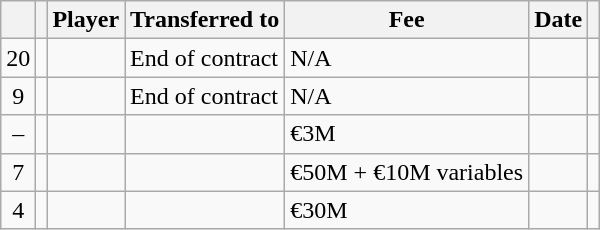<table class="wikitable plainrowheaders sortable">
<tr>
<th scope=col></th>
<th scope=col></th>
<th scope=col>Player</th>
<th scope=col>Transferred to</th>
<th scope=col>Fee</th>
<th scope=col>Date</th>
<th scope=col class=unsortable></th>
</tr>
<tr>
<td align=center>20</td>
<td align=center></td>
<td></td>
<td>End of contract</td>
<td>N/A</td>
<td></td>
<td></td>
</tr>
<tr>
<td align=center>9</td>
<td align=center></td>
<td></td>
<td>End of contract</td>
<td>N/A</td>
<td></td>
<td></td>
</tr>
<tr>
<td align=center>–</td>
<td align=center></td>
<td></td>
<td></td>
<td>€3M</td>
<td></td>
<td></td>
</tr>
<tr>
<td align=center>7</td>
<td align=center></td>
<td></td>
<td></td>
<td>€50M + €10M variables</td>
<td></td>
<td></td>
</tr>
<tr>
<td align=center>4</td>
<td align=center></td>
<td></td>
<td></td>
<td>€30M</td>
<td></td>
<td></td>
</tr>
</table>
